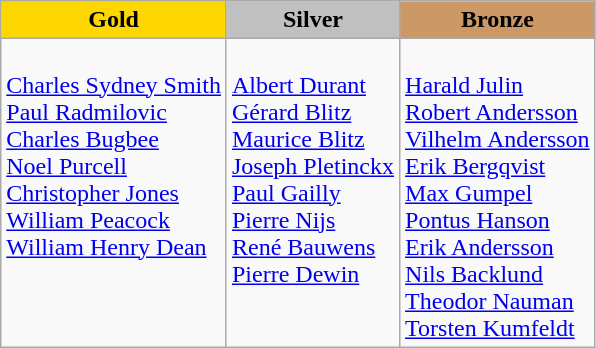<table class="wikitable">
<tr>
<td align=center bgcolor=gold><strong>Gold</strong></td>
<td align=center bgcolor=silver><strong>Silver</strong></td>
<td align=center bgcolor=cc9966><strong>Bronze</strong></td>
</tr>
<tr valign="top">
<td> <br> <a href='#'>Charles Sydney Smith</a><br><a href='#'>Paul Radmilovic</a><br><a href='#'>Charles Bugbee</a><br><a href='#'>Noel Purcell</a><br><a href='#'>Christopher Jones</a><br><a href='#'>William Peacock</a><br><a href='#'>William Henry Dean</a></td>
<td> <br> <a href='#'>Albert Durant</a><br><a href='#'>Gérard Blitz</a><br><a href='#'>Maurice Blitz</a><br><a href='#'>Joseph Pletinckx</a><br><a href='#'>Paul Gailly</a><br><a href='#'>Pierre Nijs</a><br><a href='#'>René Bauwens</a><br><a href='#'>Pierre Dewin</a></td>
<td> <br> <a href='#'>Harald Julin</a><br><a href='#'>Robert Andersson</a><br><a href='#'>Vilhelm Andersson</a><br><a href='#'>Erik Bergqvist</a><br><a href='#'>Max Gumpel</a><br><a href='#'>Pontus Hanson</a><br><a href='#'>Erik Andersson</a><br><a href='#'>Nils Backlund</a><br><a href='#'>Theodor Nauman</a><br><a href='#'>Torsten Kumfeldt</a></td>
</tr>
</table>
